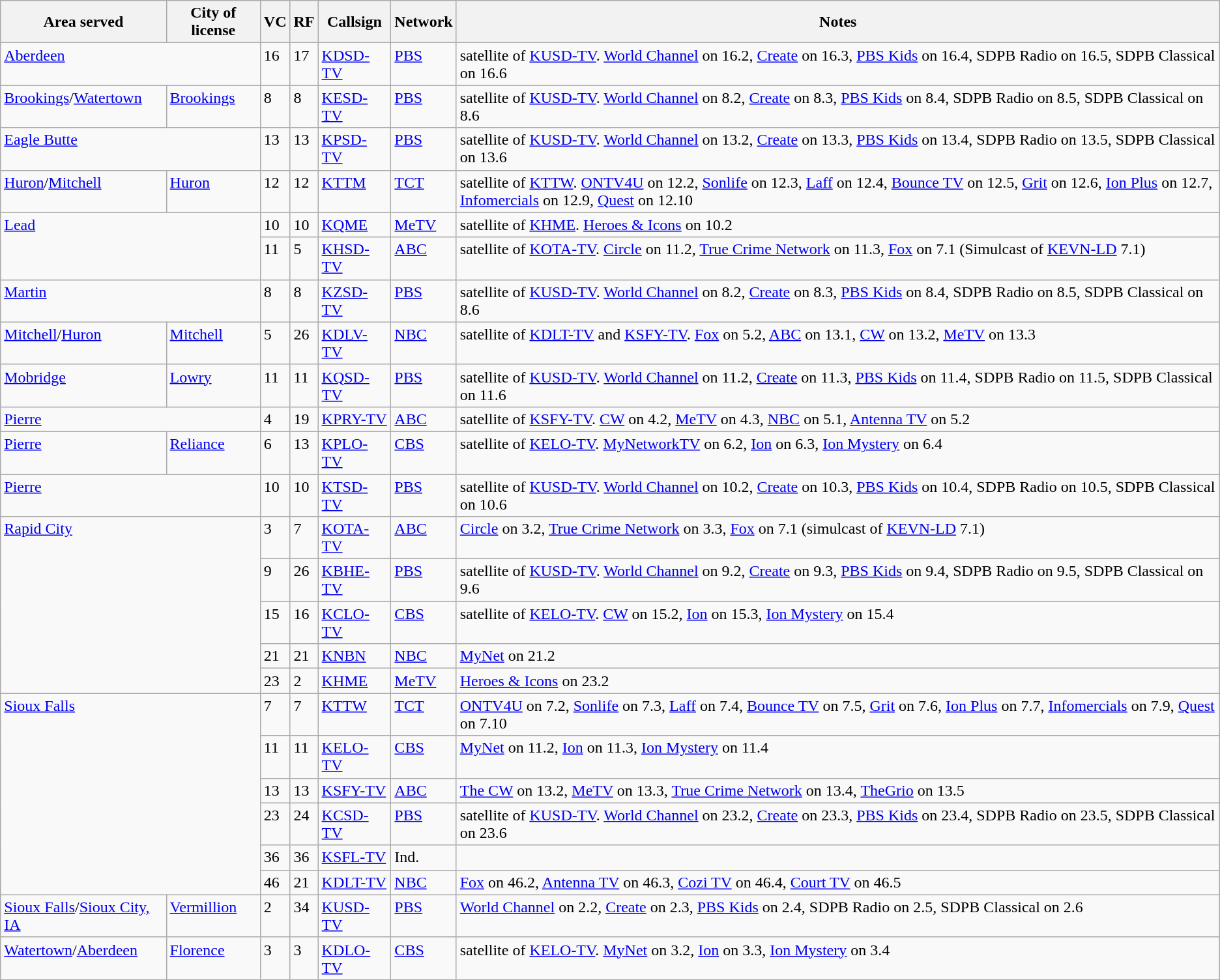<table class="sortable wikitable" style="margin: 1em 1em 1em 0; background: #f9f9f9;">
<tr>
<th>Area served</th>
<th>City of license</th>
<th>VC</th>
<th>RF</th>
<th>Callsign</th>
<th>Network</th>
<th class="unsortable">Notes</th>
</tr>
<tr style="vertical-align: top; text-align: left;">
<td colspan="2"><a href='#'>Aberdeen</a></td>
<td>16</td>
<td>17</td>
<td><a href='#'>KDSD-TV</a></td>
<td><a href='#'>PBS</a></td>
<td>satellite of <a href='#'>KUSD-TV</a>. <a href='#'>World Channel</a> on 16.2, <a href='#'>Create</a> on 16.3, <a href='#'>PBS Kids</a> on 16.4, SDPB Radio on 16.5, SDPB Classical on 16.6</td>
</tr>
<tr style="vertical-align: top; text-align: left;">
<td><a href='#'>Brookings</a>/<a href='#'>Watertown</a></td>
<td><a href='#'>Brookings</a></td>
<td>8</td>
<td>8</td>
<td><a href='#'>KESD-TV</a></td>
<td><a href='#'>PBS</a></td>
<td>satellite of <a href='#'>KUSD-TV</a>. <a href='#'>World Channel</a> on 8.2, <a href='#'>Create</a> on 8.3, <a href='#'>PBS Kids</a> on 8.4, SDPB Radio on 8.5, SDPB Classical on 8.6</td>
</tr>
<tr style="vertical-align: top; text-align: left;">
<td colspan="2"><a href='#'>Eagle Butte</a></td>
<td>13</td>
<td>13</td>
<td><a href='#'>KPSD-TV</a></td>
<td><a href='#'>PBS</a></td>
<td>satellite of <a href='#'>KUSD-TV</a>. <a href='#'>World Channel</a> on 13.2, <a href='#'>Create</a> on 13.3, <a href='#'>PBS Kids</a> on 13.4, SDPB Radio on 13.5, SDPB Classical on 13.6</td>
</tr>
<tr style="vertical-align: top; text-align: left;">
<td><a href='#'>Huron</a>/<a href='#'>Mitchell</a></td>
<td><a href='#'>Huron</a></td>
<td>12</td>
<td>12</td>
<td><a href='#'>KTTM</a></td>
<td><a href='#'>TCT</a></td>
<td>satellite of <a href='#'>KTTW</a>. <a href='#'>ONTV4U</a> on 12.2, <a href='#'>Sonlife</a> on 12.3, <a href='#'>Laff</a> on 12.4, <a href='#'>Bounce TV</a> on 12.5, <a href='#'>Grit</a> on 12.6, <a href='#'>Ion Plus</a> on 12.7, <a href='#'>Infomercials</a> on 12.9, <a href='#'>Quest</a> on 12.10</td>
</tr>
<tr style="vertical-align: top; text-align: left;">
<td colspan="2" rowspan="2"><a href='#'>Lead</a></td>
<td>10</td>
<td>10</td>
<td><a href='#'>KQME</a></td>
<td><a href='#'>MeTV</a></td>
<td>satellite of <a href='#'>KHME</a>. <a href='#'>Heroes & Icons</a> on 10.2</td>
</tr>
<tr style="vertical-align: top; text-align: left;">
<td>11</td>
<td>5</td>
<td><a href='#'>KHSD-TV</a></td>
<td><a href='#'>ABC</a></td>
<td>satellite of <a href='#'>KOTA-TV</a>. <a href='#'>Circle</a> on 11.2, <a href='#'>True Crime Network</a> on 11.3, <a href='#'>Fox</a> on 7.1 (Simulcast of <a href='#'>KEVN-LD</a> 7.1)</td>
</tr>
<tr style="vertical-align: top; text-align: left;">
<td colspan="2"><a href='#'>Martin</a></td>
<td>8</td>
<td>8</td>
<td><a href='#'>KZSD-TV</a></td>
<td><a href='#'>PBS</a></td>
<td>satellite of <a href='#'>KUSD-TV</a>. <a href='#'>World Channel</a> on 8.2, <a href='#'>Create</a> on 8.3, <a href='#'>PBS Kids</a> on 8.4, SDPB Radio on 8.5, SDPB Classical on 8.6</td>
</tr>
<tr style="vertical-align: top; text-align: left;">
<td><a href='#'>Mitchell</a>/<a href='#'>Huron</a></td>
<td><a href='#'>Mitchell</a></td>
<td>5</td>
<td>26</td>
<td><a href='#'>KDLV-TV</a></td>
<td><a href='#'>NBC</a></td>
<td>satellite of <a href='#'>KDLT-TV</a> and <a href='#'>KSFY-TV</a>. <a href='#'>Fox</a> on 5.2, <a href='#'>ABC</a> on 13.1, <a href='#'>CW</a> on 13.2, <a href='#'>MeTV</a> on 13.3</td>
</tr>
<tr style="vertical-align: top; text-align: left;">
<td><a href='#'>Mobridge</a></td>
<td><a href='#'>Lowry</a></td>
<td>11</td>
<td>11</td>
<td><a href='#'>KQSD-TV</a></td>
<td><a href='#'>PBS</a></td>
<td>satellite of <a href='#'>KUSD-TV</a>. <a href='#'>World Channel</a> on 11.2, <a href='#'>Create</a> on 11.3, <a href='#'>PBS Kids</a> on 11.4, SDPB Radio on 11.5, SDPB Classical on 11.6</td>
</tr>
<tr style="vertical-align: top; text-align: left;">
<td colspan="2"><a href='#'>Pierre</a></td>
<td>4</td>
<td>19</td>
<td><a href='#'>KPRY-TV</a></td>
<td><a href='#'>ABC</a></td>
<td>satellite of <a href='#'>KSFY-TV</a>. <a href='#'>CW</a> on 4.2, <a href='#'>MeTV</a> on 4.3, <a href='#'>NBC</a> on 5.1, <a href='#'>Antenna TV</a> on 5.2</td>
</tr>
<tr style="vertical-align: top; text-align: left;">
<td><a href='#'>Pierre</a></td>
<td><a href='#'>Reliance</a></td>
<td>6</td>
<td>13</td>
<td><a href='#'>KPLO-TV</a></td>
<td><a href='#'>CBS</a></td>
<td>satellite of <a href='#'>KELO-TV</a>. <a href='#'>MyNetworkTV</a> on 6.2, <a href='#'>Ion</a> on 6.3, <a href='#'>Ion Mystery</a> on 6.4</td>
</tr>
<tr style="vertical-align: top; text-align: left;">
<td colspan="2"><a href='#'>Pierre</a></td>
<td>10</td>
<td>10</td>
<td><a href='#'>KTSD-TV</a></td>
<td><a href='#'>PBS</a></td>
<td>satellite of <a href='#'>KUSD-TV</a>. <a href='#'>World Channel</a> on 10.2, <a href='#'>Create</a> on 10.3, <a href='#'>PBS Kids</a> on 10.4, SDPB Radio on 10.5, SDPB Classical on 10.6</td>
</tr>
<tr style="vertical-align: top; text-align: left;">
<td colspan="2" rowspan="5"><a href='#'>Rapid City</a></td>
<td>3</td>
<td>7</td>
<td><a href='#'>KOTA-TV</a></td>
<td><a href='#'>ABC</a></td>
<td><a href='#'>Circle</a> on 3.2, <a href='#'>True Crime Network</a> on 3.3, <a href='#'>Fox</a> on 7.1 (simulcast of <a href='#'>KEVN-LD</a> 7.1)</td>
</tr>
<tr style="vertical-align: top; text-align: left;">
<td>9</td>
<td>26</td>
<td><a href='#'>KBHE-TV</a></td>
<td><a href='#'>PBS</a></td>
<td>satellite of <a href='#'>KUSD-TV</a>. <a href='#'>World Channel</a> on 9.2, <a href='#'>Create</a> on 9.3, <a href='#'>PBS Kids</a> on 9.4, SDPB Radio on 9.5, SDPB Classical on 9.6</td>
</tr>
<tr style="vertical-align: top; text-align: left;">
<td>15</td>
<td>16</td>
<td><a href='#'>KCLO-TV</a></td>
<td><a href='#'>CBS</a></td>
<td>satellite of <a href='#'>KELO-TV</a>. <a href='#'>CW</a> on 15.2, <a href='#'>Ion</a> on 15.3, <a href='#'>Ion Mystery</a> on 15.4</td>
</tr>
<tr style="vertical-align: top; text-align: left;">
<td>21</td>
<td>21</td>
<td><a href='#'>KNBN</a></td>
<td><a href='#'>NBC</a></td>
<td><a href='#'>MyNet</a> on 21.2</td>
</tr>
<tr style="vertical-align: top; text-align: left;">
<td>23</td>
<td>2</td>
<td><a href='#'>KHME</a></td>
<td><a href='#'>MeTV</a></td>
<td><a href='#'>Heroes & Icons</a> on 23.2</td>
</tr>
<tr style="vertical-align: top; text-align: left;">
<td colspan="2" rowspan="6"><a href='#'>Sioux Falls</a></td>
<td>7</td>
<td>7</td>
<td><a href='#'>KTTW</a></td>
<td><a href='#'>TCT</a></td>
<td><a href='#'>ONTV4U</a> on 7.2, <a href='#'>Sonlife</a> on 7.3, <a href='#'>Laff</a> on 7.4, <a href='#'>Bounce TV</a> on 7.5, <a href='#'>Grit</a> on 7.6, <a href='#'>Ion Plus</a> on 7.7, <a href='#'>Infomercials</a> on 7.9, <a href='#'>Quest</a> on 7.10</td>
</tr>
<tr style="vertical-align: top; text-align: left;">
<td>11</td>
<td>11</td>
<td><a href='#'>KELO-TV</a></td>
<td><a href='#'>CBS</a></td>
<td><a href='#'>MyNet</a> on 11.2, <a href='#'>Ion</a> on 11.3, <a href='#'>Ion Mystery</a> on 11.4</td>
</tr>
<tr style="vertical-align: top; text-align: left;">
<td>13</td>
<td>13</td>
<td><a href='#'>KSFY-TV</a></td>
<td><a href='#'>ABC</a></td>
<td><a href='#'>The CW</a> on 13.2, <a href='#'>MeTV</a> on 13.3, <a href='#'>True Crime Network</a> on 13.4, <a href='#'>TheGrio</a> on 13.5</td>
</tr>
<tr style="vertical-align: top; text-align: left;">
<td>23</td>
<td>24</td>
<td><a href='#'>KCSD-TV</a></td>
<td><a href='#'>PBS</a></td>
<td>satellite of <a href='#'>KUSD-TV</a>. <a href='#'>World Channel</a> on 23.2, <a href='#'>Create</a> on 23.3, <a href='#'>PBS Kids</a> on 23.4, SDPB Radio on 23.5, SDPB Classical on 23.6</td>
</tr>
<tr style="vertical-align: top; text-align: left;">
<td>36</td>
<td>36</td>
<td><a href='#'>KSFL-TV</a></td>
<td>Ind.</td>
<td></td>
</tr>
<tr style="vertical-align: top; text-align: left;">
<td>46</td>
<td>21</td>
<td><a href='#'>KDLT-TV</a></td>
<td><a href='#'>NBC</a></td>
<td><a href='#'>Fox</a> on 46.2, <a href='#'>Antenna TV</a> on 46.3, <a href='#'>Cozi TV</a> on 46.4, <a href='#'>Court TV</a> on 46.5</td>
</tr>
<tr style="vertical-align: top; text-align: left;">
<td><a href='#'>Sioux Falls</a>/<a href='#'>Sioux City, IA</a></td>
<td><a href='#'>Vermillion</a></td>
<td>2</td>
<td>34</td>
<td><a href='#'>KUSD-TV</a></td>
<td><a href='#'>PBS</a></td>
<td><a href='#'>World Channel</a> on 2.2, <a href='#'>Create</a> on 2.3, <a href='#'>PBS Kids</a> on 2.4, SDPB Radio on 2.5, SDPB Classical on 2.6</td>
</tr>
<tr style="vertical-align: top; text-align: left;">
<td><a href='#'>Watertown</a>/<a href='#'>Aberdeen</a></td>
<td><a href='#'>Florence</a></td>
<td>3</td>
<td>3</td>
<td><a href='#'>KDLO-TV</a></td>
<td><a href='#'>CBS</a></td>
<td>satellite of <a href='#'>KELO-TV</a>. <a href='#'>MyNet</a> on 3.2, <a href='#'>Ion</a> on 3.3, <a href='#'>Ion Mystery</a> on 3.4</td>
</tr>
</table>
